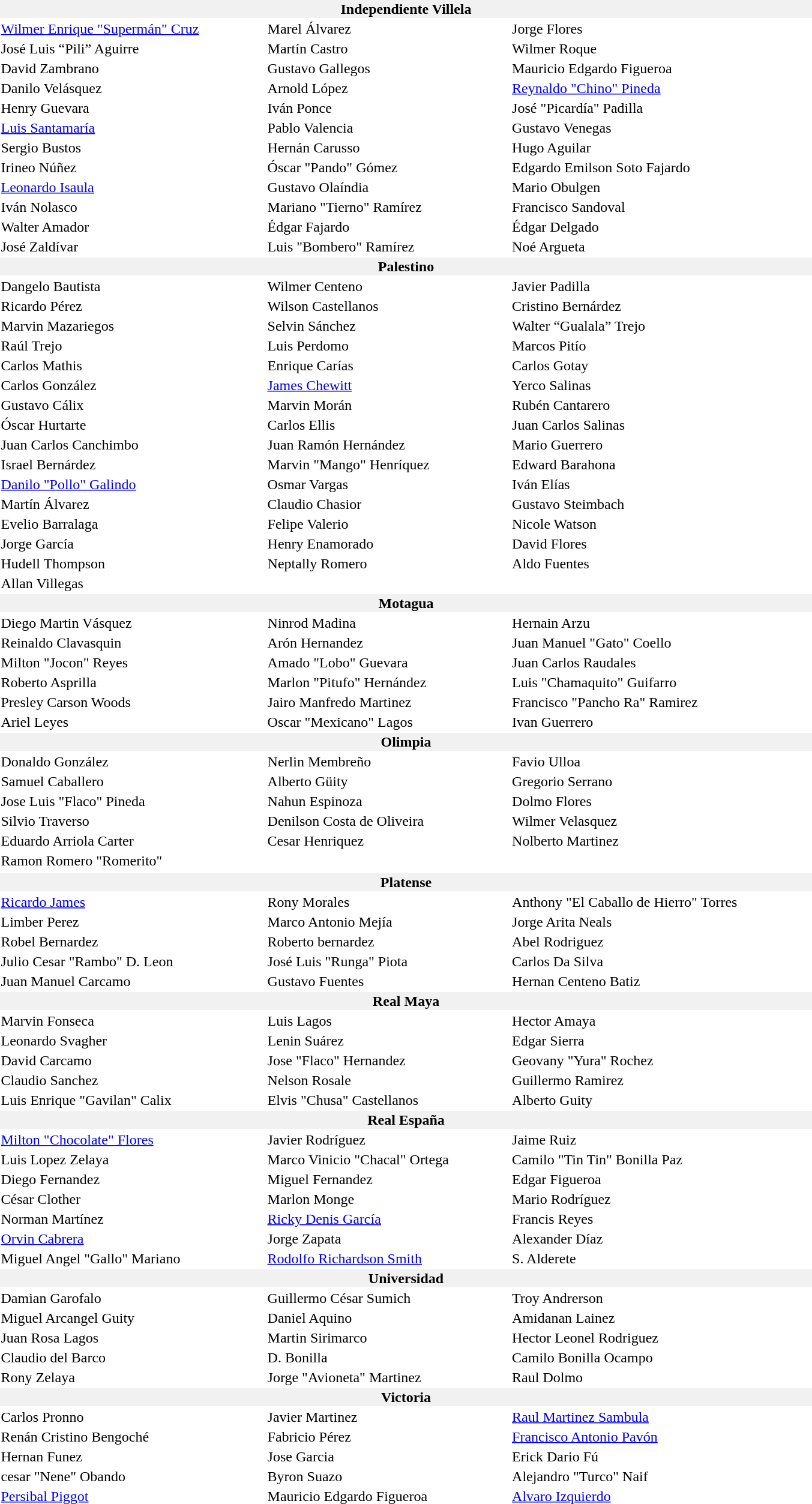<table border="0">
<tr bgcolor="f1f1f1">
<th width="900" colspan="3">Independiente Villela</th>
</tr>
<tr>
<td> <a href='#'>Wilmer Enrique "Supermán" Cruz</a></td>
<td> Marel Álvarez</td>
<td> Jorge Flores</td>
</tr>
<tr>
<td> José Luis “Pili” Aguirre</td>
<td> Martín Castro</td>
<td> Wilmer Roque</td>
</tr>
<tr>
<td> David Zambrano</td>
<td> Gustavo Gallegos</td>
<td> Mauricio Edgardo Figueroa</td>
</tr>
<tr>
<td> Danilo Velásquez</td>
<td> Arnold López</td>
<td> <a href='#'>Reynaldo "Chino" Pineda</a></td>
</tr>
<tr>
<td> Henry Guevara</td>
<td> Iván Ponce</td>
<td> José "Picardía" Padilla</td>
</tr>
<tr>
<td> <a href='#'>Luis Santamaría</a></td>
<td> Pablo Valencia</td>
<td> Gustavo Venegas</td>
</tr>
<tr>
<td> Sergio Bustos</td>
<td> Hernán Carusso</td>
<td> Hugo Aguilar</td>
</tr>
<tr>
<td> Irineo Núñez</td>
<td> Óscar "Pando" Gómez</td>
<td> Edgardo Emilson Soto Fajardo</td>
</tr>
<tr>
<td> <a href='#'>Leonardo Isaula</a></td>
<td> Gustavo Olaíndia</td>
<td> Mario Obulgen</td>
</tr>
<tr>
<td> Iván Nolasco</td>
<td> Mariano "Tierno" Ramírez</td>
<td> Francisco Sandoval</td>
</tr>
<tr>
<td> Walter Amador</td>
<td> Édgar Fajardo</td>
<td> Édgar Delgado</td>
</tr>
<tr>
<td> José Zaldívar</td>
<td> Luis "Bombero" Ramírez</td>
<td> Noé Argueta</td>
</tr>
<tr bgcolor="f1f1f1">
<th colspan="3">Palestino</th>
</tr>
<tr>
<td> Dangelo Bautista</td>
<td> Wilmer Centeno</td>
<td> Javier Padilla</td>
</tr>
<tr>
<td> Ricardo Pérez</td>
<td> Wilson Castellanos</td>
<td> Cristino Bernárdez</td>
</tr>
<tr>
<td> Marvin Mazariegos</td>
<td> Selvin Sánchez</td>
<td> Walter “Gualala” Trejo</td>
</tr>
<tr>
<td> Raúl Trejo</td>
<td> Luis Perdomo</td>
<td> Marcos Pitío</td>
</tr>
<tr>
<td> Carlos Mathis</td>
<td> Enrique Carías</td>
<td> Carlos Gotay</td>
</tr>
<tr>
<td> Carlos González</td>
<td> <a href='#'>James Chewitt</a></td>
<td> Yerco Salinas</td>
</tr>
<tr>
<td> Gustavo Cálix</td>
<td> Marvin Morán</td>
<td> Rubén Cantarero</td>
</tr>
<tr>
<td> Óscar Hurtarte</td>
<td> Carlos Ellis</td>
<td> Juan Carlos Salinas</td>
</tr>
<tr>
<td> Juan Carlos Canchimbo</td>
<td> Juan Ramón Hernández</td>
<td> Mario Guerrero</td>
</tr>
<tr>
<td> Israel Bernárdez</td>
<td> Marvin "Mango" Henríquez</td>
<td> Edward Barahona</td>
</tr>
<tr>
<td> <a href='#'>Danilo "Pollo" Galindo</a></td>
<td> Osmar Vargas</td>
<td> Iván Elías</td>
</tr>
<tr>
<td> Martín Álvarez</td>
<td> Claudio Chasior</td>
<td> Gustavo Steimbach</td>
</tr>
<tr>
<td> Evelio Barralaga</td>
<td> Felipe Valerio</td>
<td> Nicole Watson</td>
</tr>
<tr>
<td> Jorge García</td>
<td> Henry Enamorado</td>
<td> David Flores</td>
</tr>
<tr>
<td> Hudell Thompson</td>
<td> Neptally Romero</td>
<td> Aldo Fuentes</td>
</tr>
<tr>
<td> Allan Villegas</td>
</tr>
<tr bgcolor="f1f1f1">
<th colspan="3">Motagua</th>
</tr>
<tr>
<td> Diego Martin Vásquez</td>
<td> Ninrod Madina</td>
<td> Hernain Arzu</td>
</tr>
<tr>
<td> Reinaldo Clavasquin</td>
<td> Arón Hernandez</td>
<td> Juan Manuel "Gato" Coello</td>
</tr>
<tr>
<td> Milton "Jocon" Reyes</td>
<td> Amado "Lobo" Guevara</td>
<td> Juan Carlos Raudales</td>
</tr>
<tr>
<td> Roberto Asprilla</td>
<td> Marlon "Pitufo" Hernández</td>
<td> Luis "Chamaquito" Guifarro</td>
</tr>
<tr>
<td> Presley Carson Woods</td>
<td> Jairo Manfredo Martinez</td>
<td> Francisco "Pancho Ra" Ramirez</td>
</tr>
<tr>
<td> Ariel Leyes</td>
<td> Oscar "Mexicano" Lagos</td>
<td> Ivan Guerrero</td>
</tr>
<tr bgcolor="f1f1f1">
<th colspan="3">Olimpia</th>
</tr>
<tr>
<td> Donaldo González</td>
<td> Nerlin Membreño</td>
<td> Favio Ulloa</td>
</tr>
<tr>
<td> Samuel Caballero</td>
<td> Alberto Güity</td>
<td> Gregorio Serrano</td>
</tr>
<tr>
<td> Jose Luis "Flaco" Pineda</td>
<td> Nahun Espinoza</td>
<td> Dolmo Flores</td>
</tr>
<tr>
<td> Silvio Traverso</td>
<td> Denilson Costa de Oliveira</td>
<td> Wilmer Velasquez</td>
</tr>
<tr>
<td> Eduardo Arriola Carter</td>
<td> Cesar Henriquez</td>
<td> Nolberto Martinez</td>
</tr>
<tr>
<td> Ramon Romero "Romerito"</td>
</tr>
<tr>
</tr>
<tr bgcolor="f1f1f1">
<th colspan="3">Platense</th>
</tr>
<tr>
<td> <a href='#'>Ricardo James</a></td>
<td> Rony Morales</td>
<td> Anthony "El Caballo de Hierro" Torres</td>
</tr>
<tr>
<td> Limber Perez</td>
<td> Marco Antonio Mejía</td>
<td> Jorge Arita Neals</td>
</tr>
<tr>
<td> Robel Bernardez</td>
<td> Roberto bernardez</td>
<td> Abel Rodriguez</td>
</tr>
<tr>
<td> Julio Cesar "Rambo" D. Leon</td>
<td> José Luis "Runga" Piota</td>
<td> Carlos Da Silva</td>
</tr>
<tr>
<td> Juan Manuel Carcamo</td>
<td> Gustavo Fuentes</td>
<td> Hernan Centeno Batiz</td>
<td></td>
</tr>
<tr bgcolor="f1f1f1">
<th colspan="3">Real Maya</th>
</tr>
<tr>
<td> Marvin Fonseca</td>
<td> Luis Lagos</td>
<td> Hector Amaya</td>
</tr>
<tr>
<td> Leonardo Svagher</td>
<td> Lenin Suárez</td>
<td> Edgar Sierra</td>
</tr>
<tr>
<td> David Carcamo</td>
<td> Jose "Flaco" Hernandez</td>
<td> Geovany "Yura" Rochez</td>
</tr>
<tr>
<td> Claudio Sanchez</td>
<td> Nelson Rosale</td>
<td> Guillermo Ramirez</td>
</tr>
<tr>
<td> Luis Enrique "Gavilan" Calix</td>
<td> Elvis "Chusa" Castellanos</td>
<td> Alberto Guity</td>
<td></td>
</tr>
<tr bgcolor="f1f1f1">
<th colspan="3">Real España</th>
</tr>
<tr>
<td> <a href='#'>Milton "Chocolate" Flores</a></td>
<td> Javier Rodríguez</td>
<td> Jaime Ruiz</td>
</tr>
<tr>
<td> Luis Lopez Zelaya</td>
<td> Marco Vinicio "Chacal" Ortega</td>
<td> Camilo "Tin Tin" Bonilla Paz</td>
</tr>
<tr>
<td> Diego Fernandez</td>
<td> Miguel Fernandez</td>
<td> Edgar Figueroa</td>
</tr>
<tr>
<td> César Clother</td>
<td> Marlon Monge</td>
<td> Mario Rodríguez</td>
</tr>
<tr>
<td> Norman Martínez</td>
<td> <a href='#'>Ricky Denis García</a></td>
<td> Francis Reyes</td>
</tr>
<tr>
<td> <a href='#'>Orvin Cabrera</a></td>
<td> Jorge Zapata</td>
<td> Alexander Díaz</td>
</tr>
<tr>
<td> Miguel Angel "Gallo" Mariano</td>
<td> <a href='#'>Rodolfo Richardson Smith</a></td>
<td> S. Alderete</td>
</tr>
<tr bgcolor="f1f1f1">
<th colspan="3">Universidad</th>
</tr>
<tr>
<td> Damian Garofalo</td>
<td> Guillermo César Sumich</td>
<td> Troy Andrerson</td>
</tr>
<tr>
<td> Miguel Arcangel Guity</td>
<td> Daniel Aquino</td>
<td> Amidanan Lainez</td>
</tr>
<tr>
<td> Juan Rosa Lagos</td>
<td> Martin Sirimarco</td>
<td> Hector Leonel Rodriguez</td>
</tr>
<tr>
<td> Claudio del Barco</td>
<td> D. Bonilla</td>
<td> Camilo Bonilla Ocampo</td>
</tr>
<tr>
<td> Rony Zelaya</td>
<td> Jorge "Avioneta" Martinez</td>
<td> Raul Dolmo</td>
<td></td>
<td></td>
</tr>
<tr bgcolor="f1f1f1">
<th colspan="3">Victoria</th>
</tr>
<tr>
<td> Carlos Pronno</td>
<td> Javier Martinez</td>
<td> <a href='#'>Raul Martinez Sambula</a></td>
</tr>
<tr>
<td> Renán Cristino Bengoché</td>
<td> Fabricio Pérez</td>
<td> <a href='#'>Francisco Antonio Pavón</a></td>
</tr>
<tr>
<td> Hernan Funez</td>
<td> Jose Garcia</td>
<td> Erick Dario Fú</td>
</tr>
<tr>
<td> cesar "Nene" Obando</td>
<td> Byron Suazo</td>
<td> Alejandro "Turco" Naif</td>
</tr>
<tr>
<td> <a href='#'>Persibal Piggot</a></td>
<td> Mauricio Edgardo Figueroa</td>
<td> <a href='#'>Alvaro Izquierdo</a></td>
</tr>
<tr>
<td></td>
<td></td>
</tr>
</table>
